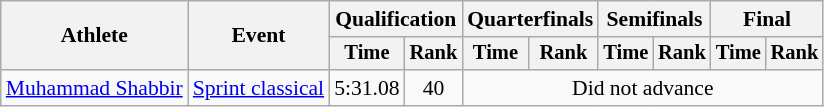<table class="wikitable" style="font-size:90%">
<tr>
<th rowspan=2>Athlete</th>
<th rowspan=2>Event</th>
<th colspan=2>Qualification</th>
<th colspan=2>Quarterfinals</th>
<th colspan=2>Semifinals</th>
<th colspan=2>Final</th>
</tr>
<tr style="font-size:95%">
<th>Time</th>
<th>Rank</th>
<th>Time</th>
<th>Rank</th>
<th>Time</th>
<th>Rank</th>
<th>Time</th>
<th>Rank</th>
</tr>
<tr align=center>
<td align=left><a href='#'>Muhammad Shabbir</a></td>
<td align=left><a href='#'>Sprint classical</a></td>
<td>5:31.08</td>
<td>40</td>
<td colspan=6>Did not advance</td>
</tr>
</table>
